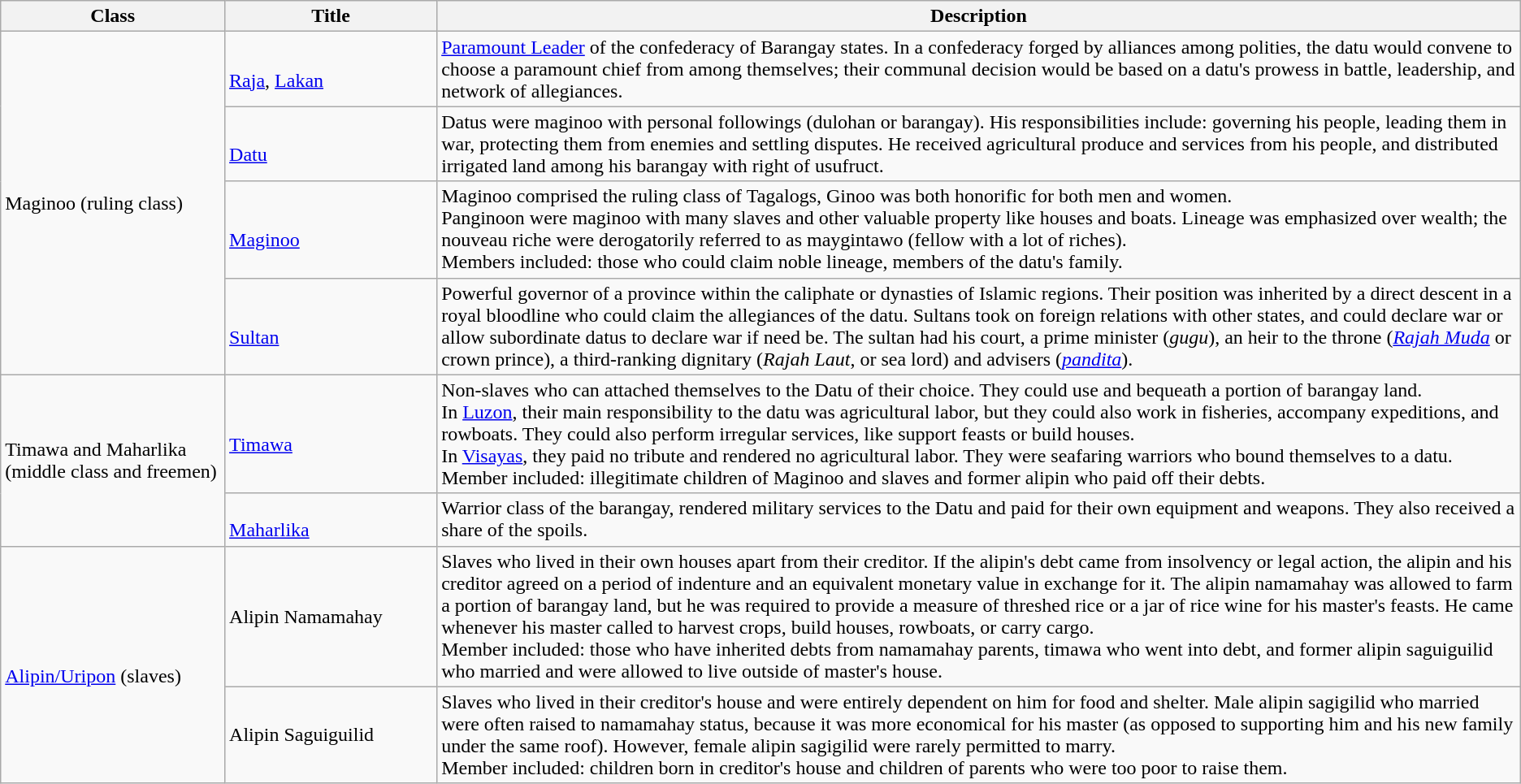<table class="wikitable">
<tr>
<th width=5%,>Class</th>
<th width=5%>Title</th>
<th width=30%>Description</th>
</tr>
<tr>
<td rowspan="4">Maginoo (ruling class)</td>
<td><br><a href='#'>Raja</a>, <a href='#'>Lakan</a></td>
<td><a href='#'>Paramount Leader</a> of the confederacy of Barangay states. In a confederacy forged by alliances among polities, the datu would convene to choose a paramount chief from among themselves; their communal decision would be based on a datu's prowess in battle, leadership, and network of allegiances.</td>
</tr>
<tr>
<td><br><a href='#'>Datu</a></td>
<td>Datus were maginoo with personal followings (dulohan or barangay). His responsibilities include: governing his people, leading them in war, protecting them from enemies and settling disputes. He received agricultural produce and services from his people, and distributed irrigated land among his barangay with right of usufruct.</td>
</tr>
<tr>
<td><br><a href='#'>Maginoo</a></td>
<td>Maginoo comprised the ruling class of Tagalogs, Ginoo was both honorific for both men and women.<br>Panginoon were maginoo with many slaves and other valuable property like houses and boats. Lineage was emphasized over wealth; the nouveau riche were derogatorily referred to as maygintawo (fellow with a lot of riches).<br>Members included: those who could claim noble lineage, members of the datu's family.</td>
</tr>
<tr>
<td><br><a href='#'>Sultan</a></td>
<td>Powerful governor of a province within the caliphate or dynasties of Islamic regions. Their position was inherited by a direct descent in a royal bloodline who could claim the allegiances of the datu. Sultans took on foreign relations with other states, and could declare war or allow subordinate datus to declare war if need be. The sultan had his court, a prime minister (<em>gugu</em>), an heir to the throne (<em><a href='#'>Rajah Muda</a></em> or crown prince), a third-ranking dignitary (<em>Rajah Laut</em>, or sea lord) and advisers (<em><a href='#'>pandita</a></em>).</td>
</tr>
<tr>
<td rowspan="2">Timawa and Maharlika (middle class and freemen)</td>
<td><br> <a href='#'>Timawa</a></td>
<td>Non-slaves who can attached themselves to the Datu of their choice. They could use and bequeath a portion of barangay land.<br>In <a href='#'>Luzon</a>, their main responsibility to the datu was agricultural labor, but they could also work in fisheries, accompany expeditions, and rowboats. They could also perform irregular services, like support feasts or build houses.<br>In <a href='#'>Visayas</a>, they paid no tribute and rendered no agricultural labor. They were seafaring warriors who bound themselves to a datu.<br>Member included: illegitimate children of Maginoo and slaves and former alipin who paid off their debts.</td>
</tr>
<tr>
<td><br> <a href='#'>Maharlika</a></td>
<td>Warrior class of the barangay, rendered military services to the Datu and paid for their own equipment and weapons. They also received a share of the spoils.</td>
</tr>
<tr>
<td rowspan="2"> <br> <a href='#'>Alipin/Uripon</a> (slaves)</td>
<td>Alipin Namamahay</td>
<td>Slaves who lived in their own houses apart from their creditor. If the alipin's debt came from insolvency or legal action, the alipin and his creditor agreed on a period of indenture and an equivalent monetary value in exchange for it. The alipin namamahay was allowed to farm a portion of barangay land, but he was required to provide a measure of threshed rice or a jar of rice wine for his master's feasts. He came whenever his master called to harvest crops, build houses, rowboats, or carry cargo.<br>Member included: those who have inherited debts from namamahay parents, timawa who went into debt, and former alipin saguiguilid who married and were allowed to live outside of master's house.</td>
</tr>
<tr>
<td>Alipin Saguiguilid</td>
<td>Slaves who lived in their creditor's house and were entirely dependent on him for food and shelter. Male alipin sagigilid who married were often raised to namamahay status, because it was more economical for his master (as opposed to supporting him and his new family under the same roof). However, female alipin sagigilid were rarely permitted to marry.<br>Member included: children born in creditor's house and children of parents who were too poor to raise them.</td>
</tr>
</table>
